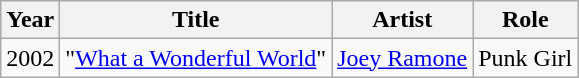<table class="wikitable sortable">
<tr>
<th>Year</th>
<th>Title</th>
<th>Artist</th>
<th>Role</th>
</tr>
<tr>
<td>2002</td>
<td>"<a href='#'>What a Wonderful World</a>"</td>
<td><a href='#'>Joey Ramone</a></td>
<td>Punk Girl</td>
</tr>
</table>
